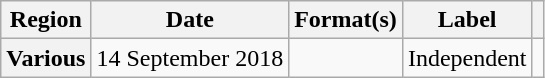<table class="wikitable plainrowheaders">
<tr>
<th scope="col">Region</th>
<th scope="col">Date</th>
<th scope="col">Format(s)</th>
<th scope="col">Label</th>
<th scope="col"></th>
</tr>
<tr>
<th scope="row">Various</th>
<td>14 September 2018</td>
<td></td>
<td>Independent</td>
<td></td>
</tr>
</table>
